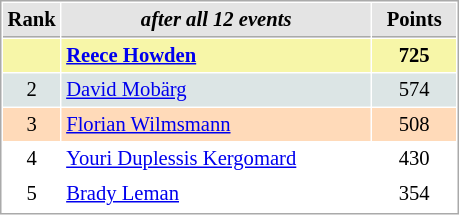<table cellspacing="1" cellpadding="3" style="border:1px solid #AAAAAA;font-size:86%">
<tr style="background-color: #E4E4E4;">
<th style="border-bottom:1px solid #AAAAAA; width: 10px;">Rank</th>
<th style="border-bottom:1px solid #AAAAAA; width: 200px;"><em>after all 12 events</em></th>
<th style="border-bottom:1px solid #AAAAAA; width: 50px;">Points</th>
</tr>
<tr style="background:#f7f6a8;">
<td align=center></td>
<td> <strong><a href='#'>Reece Howden</a></strong></td>
<td align=center><strong>725</strong></td>
</tr>
<tr style="background:#dce5e5;">
<td align=center>2</td>
<td> <a href='#'>David Mobärg</a></td>
<td align=center>574</td>
</tr>
<tr style="background:#ffdab9;">
<td align=center>3</td>
<td> <a href='#'>Florian Wilmsmann</a></td>
<td align=center>508</td>
</tr>
<tr>
<td align=center>4</td>
<td> <a href='#'>Youri Duplessis Kergomard</a></td>
<td align=center>430</td>
</tr>
<tr>
<td align=center>5</td>
<td> <a href='#'>Brady Leman</a></td>
<td align=center>354</td>
</tr>
<tr>
</tr>
</table>
